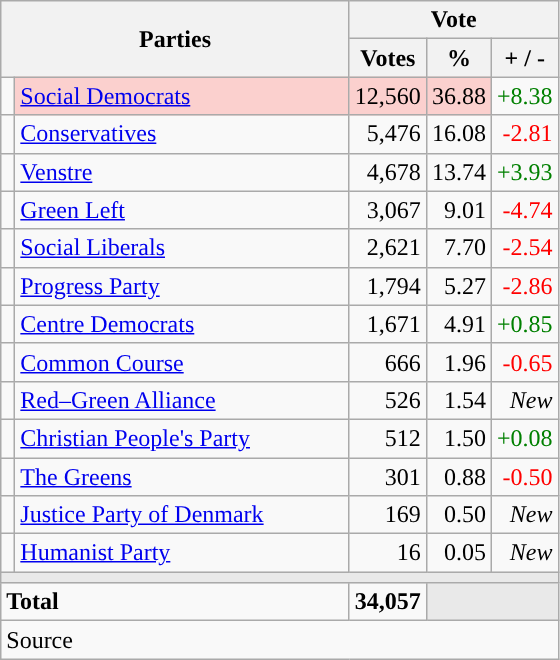<table class="wikitable" style="text-align:right;">
<tr>
<th style="text-align:centre;" rowspan="2" colspan="2" width="225">Parties</th>
<th colspan="3">Vote</th>
</tr>
<tr>
<th width="15">Votes</th>
<th width="15">%</th>
<th width="15">+ / -</th>
</tr>
<tr>
<td width="2" style="color:inherit;background:"></td>
<td bgcolor=#fbd0ce  align="left"><a href='#'>Social Democrats</a></td>
<td bgcolor=#fbd0ce>12,560</td>
<td bgcolor=#fbd0ce>36.88</td>
<td style=color:green;>+8.38</td>
</tr>
<tr>
<td width="2" style="color:inherit;background:"></td>
<td align="left"><a href='#'>Conservatives</a></td>
<td>5,476</td>
<td>16.08</td>
<td style=color:red;>-2.81</td>
</tr>
<tr>
<td width="2" style="color:inherit;background:"></td>
<td align="left"><a href='#'>Venstre</a></td>
<td>4,678</td>
<td>13.74</td>
<td style=color:green;>+3.93</td>
</tr>
<tr>
<td width="2" style="color:inherit;background:"></td>
<td align="left"><a href='#'>Green Left</a></td>
<td>3,067</td>
<td>9.01</td>
<td style=color:red;>-4.74</td>
</tr>
<tr>
<td width="2" style="color:inherit;background:"></td>
<td align="left"><a href='#'>Social Liberals</a></td>
<td>2,621</td>
<td>7.70</td>
<td style=color:red;>-2.54</td>
</tr>
<tr>
<td width="2" style="color:inherit;background:"></td>
<td align="left"><a href='#'>Progress Party</a></td>
<td>1,794</td>
<td>5.27</td>
<td style=color:red;>-2.86</td>
</tr>
<tr>
<td width="2" style="color:inherit;background:"></td>
<td align="left"><a href='#'>Centre Democrats</a></td>
<td>1,671</td>
<td>4.91</td>
<td style=color:green;>+0.85</td>
</tr>
<tr>
<td width="2" style="color:inherit;background:"></td>
<td align="left"><a href='#'>Common Course</a></td>
<td>666</td>
<td>1.96</td>
<td style=color:red;>-0.65</td>
</tr>
<tr>
<td width="2" style="color:inherit;background:"></td>
<td align="left"><a href='#'>Red–Green Alliance</a></td>
<td>526</td>
<td>1.54</td>
<td><em>New</em></td>
</tr>
<tr>
<td width="2" style="color:inherit;background:"></td>
<td align="left"><a href='#'>Christian People's Party</a></td>
<td>512</td>
<td>1.50</td>
<td style=color:green;>+0.08</td>
</tr>
<tr>
<td width="2" style="color:inherit;background:"></td>
<td align="left"><a href='#'>The Greens</a></td>
<td>301</td>
<td>0.88</td>
<td style=color:red;>-0.50</td>
</tr>
<tr>
<td width="2" style="color:inherit;background:"></td>
<td align="left"><a href='#'>Justice Party of Denmark</a></td>
<td>169</td>
<td>0.50</td>
<td><em>New</em></td>
</tr>
<tr>
<td width="2" style="color:inherit;background:"></td>
<td align="left"><a href='#'>Humanist Party</a></td>
<td>16</td>
<td>0.05</td>
<td><em>New</em></td>
</tr>
<tr>
<td colspan="7" bgcolor="#E9E9E9"></td>
</tr>
<tr>
<td align="left" colspan="2"><strong>Total</strong></td>
<td><strong>34,057</strong></td>
<td bgcolor="#E9E9E9" colspan="2"></td>
</tr>
<tr>
<td align="left" colspan="6">Source</td>
</tr>
</table>
